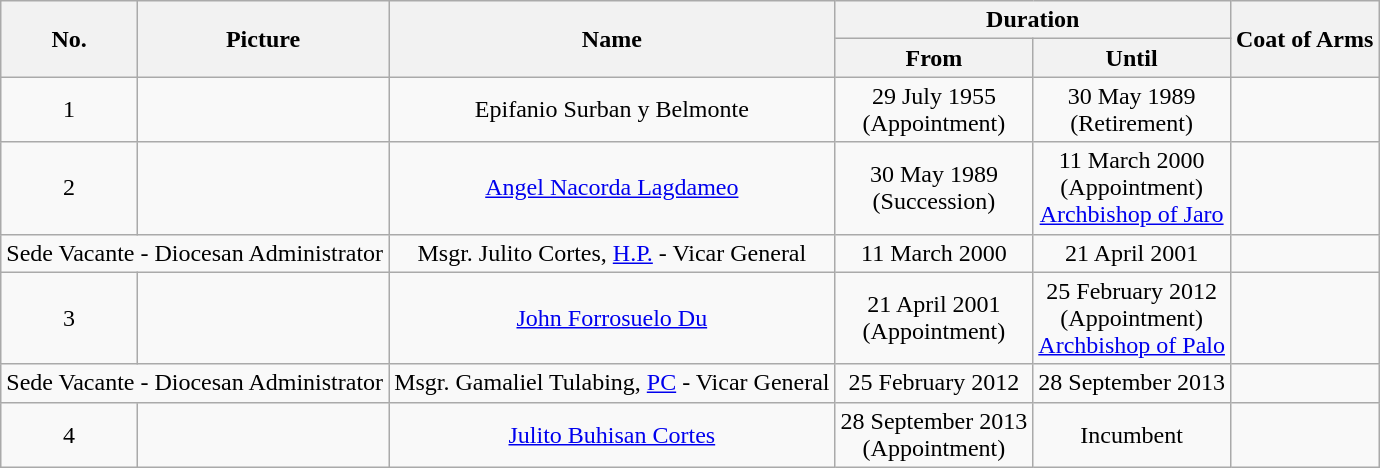<table class="wikitable" style="text-align: center;">
<tr>
<th rowspan="2" scope="col">No.</th>
<th rowspan="2" scope="col">Picture</th>
<th rowspan="2" scope="col">Name</th>
<th colspan="2" scope="col">Duration</th>
<th rowspan="2" scope="col">Coat of Arms</th>
</tr>
<tr>
<th scope="col">From</th>
<th scope="col">Until</th>
</tr>
<tr>
<td>1</td>
<td></td>
<td>Epifanio Surban y Belmonte</td>
<td>29 July 1955<br>(Appointment)</td>
<td>30 May 1989<br>(Retirement)</td>
<td></td>
</tr>
<tr>
<td>2</td>
<td></td>
<td><a href='#'>Angel Nacorda Lagdameo</a></td>
<td>30 May 1989<br>(Succession)</td>
<td>11 March 2000<br>(Appointment)<br><a href='#'>Archbishop of Jaro</a></td>
<td></td>
</tr>
<tr>
<td colspan="2">Sede Vacante - Diocesan Administrator</td>
<td>Msgr. Julito Cortes, <a href='#'>H.P.</a> - Vicar General</td>
<td>11 March 2000</td>
<td>21 April 2001</td>
<td></td>
</tr>
<tr>
<td>3</td>
<td></td>
<td><a href='#'>John Forrosuelo Du</a></td>
<td>21 April 2001<br>(Appointment)</td>
<td>25 February 2012<br>(Appointment)<br><a href='#'>Archbishop of Palo</a></td>
<td></td>
</tr>
<tr>
<td colspan="2">Sede Vacante - Diocesan Administrator</td>
<td>Msgr. Gamaliel Tulabing, <a href='#'>PC</a> - Vicar General</td>
<td>25 February 2012</td>
<td>28 September 2013</td>
<td></td>
</tr>
<tr>
<td>4</td>
<td></td>
<td><a href='#'>Julito Buhisan Cortes</a></td>
<td>28 September 2013<br>(Appointment)</td>
<td>Incumbent</td>
<td></td>
</tr>
</table>
